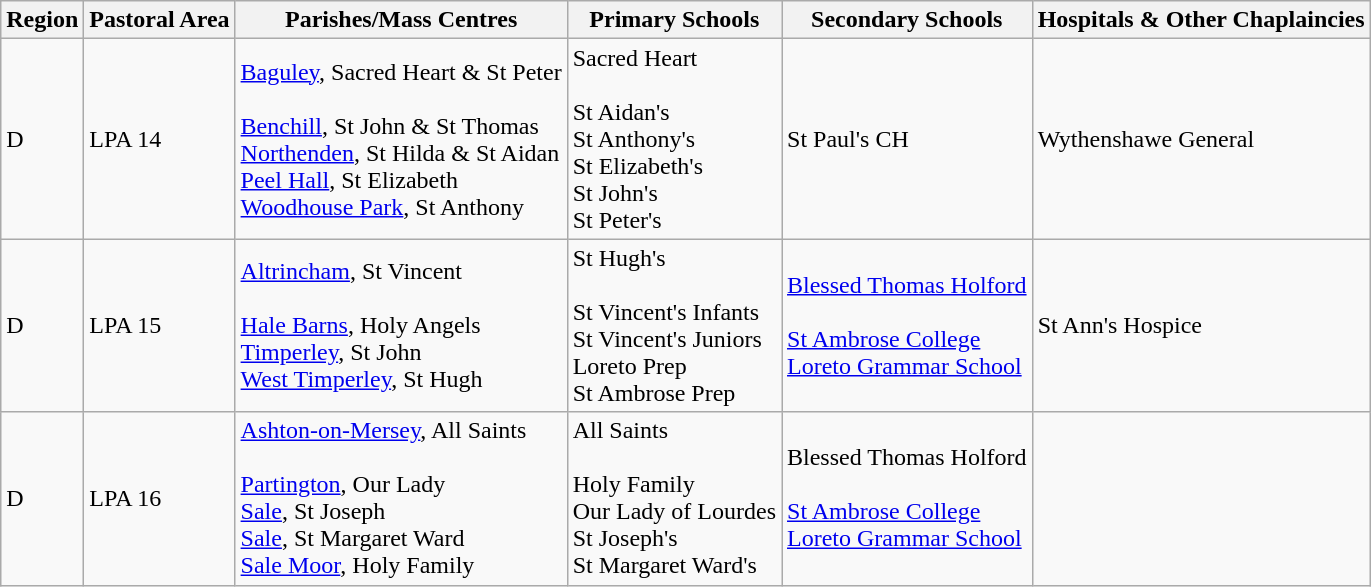<table class="wikitable">
<tr>
<th>Region</th>
<th>Pastoral Area</th>
<th>Parishes/Mass Centres</th>
<th>Primary Schools</th>
<th>Secondary Schools</th>
<th>Hospitals & Other Chaplaincies</th>
</tr>
<tr>
<td>D</td>
<td>LPA 14</td>
<td><a href='#'>Baguley</a>, Sacred Heart & St Peter <br><br><a href='#'>Benchill</a>, St John & St Thomas<br>
<a href='#'>Northenden</a>, St Hilda & St Aidan<br>
<a href='#'>Peel Hall</a>, St Elizabeth<br>
<a href='#'>Woodhouse Park</a>, St Anthony</td>
<td>Sacred Heart <br><br>St Aidan's<br>
St Anthony's<br>
St Elizabeth's<br>
St John's<br>
St Peter's</td>
<td>St Paul's CH</td>
<td>Wythenshawe General</td>
</tr>
<tr>
<td>D</td>
<td>LPA 15</td>
<td><a href='#'>Altrincham</a>, St Vincent <br><br><a href='#'>Hale Barns</a>, Holy Angels<br>
<a href='#'>Timperley</a>, St John<br>
<a href='#'>West Timperley</a>, St Hugh</td>
<td>St Hugh's<br><br>St Vincent's Infants<br>
St Vincent's Juniors<br>
Loreto Prep<br>
St Ambrose Prep</td>
<td><a href='#'>Blessed Thomas Holford</a> <br><br><a href='#'>St Ambrose College</a><br>
<a href='#'>Loreto Grammar School</a></td>
<td>St Ann's Hospice</td>
</tr>
<tr>
<td>D</td>
<td>LPA 16</td>
<td><a href='#'>Ashton-on-Mersey</a>, All Saints<br><br><a href='#'>Partington</a>, Our Lady<br>
<a href='#'>Sale</a>, St Joseph<br>
<a href='#'>Sale</a>, St Margaret Ward <br>
<a href='#'>Sale Moor</a>, Holy Family</td>
<td>All Saints<br><br>Holy Family<br>
Our Lady of Lourdes<br>
St Joseph's<br>
St Margaret Ward's</td>
<td>Blessed Thomas Holford<br><br><a href='#'>St Ambrose College</a><br>
<a href='#'>Loreto Grammar School</a></td>
<td></td>
</tr>
</table>
